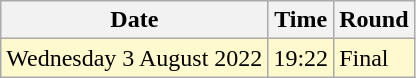<table class="wikitable">
<tr>
<th>Date</th>
<th>Time</th>
<th>Round</th>
</tr>
<tr>
<td style=background:lemonchiffon>Wednesday 3 August 2022</td>
<td style=background:lemonchiffon>19:22</td>
<td style=background:lemonchiffon>Final</td>
</tr>
</table>
